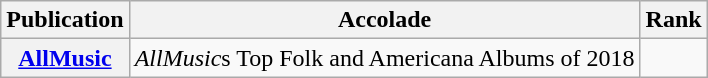<table class="wikitable sortable plainrowheaders">
<tr>
<th scope="col">Publication</th>
<th scope="col">Accolade</th>
<th scope="col">Rank</th>
</tr>
<tr>
<th scope="row"><a href='#'>AllMusic</a></th>
<td><em>AllMusic</em>s Top Folk and Americana Albums of 2018</td>
<td></td>
</tr>
</table>
